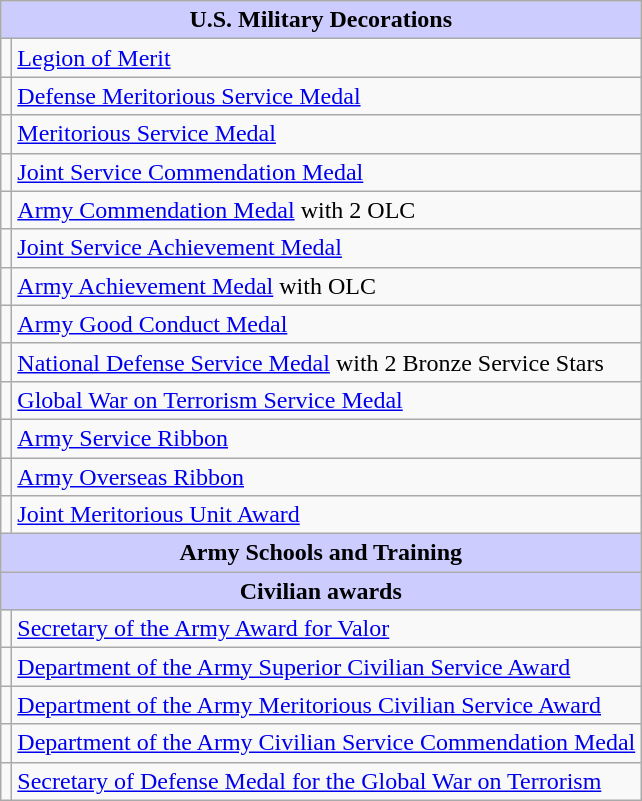<table class="wikitable">
<tr style="background:#ccf; text-align:center;">
<td colspan=2><strong>U.S. Military Decorations</strong></td>
</tr>
<tr>
<td></td>
<td><a href='#'>Legion of Merit</a></td>
</tr>
<tr>
<td></td>
<td><a href='#'>Defense Meritorious Service Medal</a></td>
</tr>
<tr>
<td></td>
<td><a href='#'>Meritorious Service Medal</a></td>
</tr>
<tr>
<td></td>
<td><a href='#'>Joint Service Commendation Medal</a></td>
</tr>
<tr>
<td></td>
<td><a href='#'>Army Commendation Medal</a> with 2 OLC</td>
</tr>
<tr>
<td></td>
<td><a href='#'>Joint Service Achievement Medal</a></td>
</tr>
<tr>
<td></td>
<td><a href='#'>Army Achievement Medal</a> with OLC</td>
</tr>
<tr>
<td></td>
<td><a href='#'>Army Good Conduct Medal</a></td>
</tr>
<tr>
<td></td>
<td><a href='#'>National Defense Service Medal</a> with 2 Bronze Service Stars</td>
</tr>
<tr>
<td></td>
<td><a href='#'>Global War on Terrorism Service Medal</a></td>
</tr>
<tr>
<td></td>
<td><a href='#'>Army Service Ribbon</a></td>
</tr>
<tr>
<td></td>
<td><a href='#'>Army Overseas Ribbon</a></td>
</tr>
<tr>
<td></td>
<td><a href='#'>Joint Meritorious Unit Award</a></td>
</tr>
<tr style="background:#ccf; text-align:center;">
<td colspan=2><strong>Army Schools and Training</strong><br></td>
</tr>
<tr style="background:#ccf; text-align:center;">
<td colspan=2><strong>Civilian awards</strong></td>
</tr>
<tr>
<td></td>
<td><a href='#'>Secretary of the Army Award for Valor</a></td>
</tr>
<tr>
<td></td>
<td><a href='#'>Department of the Army Superior Civilian Service Award</a></td>
</tr>
<tr>
<td></td>
<td><a href='#'>Department of the Army Meritorious Civilian Service Award</a></td>
</tr>
<tr>
<td></td>
<td><a href='#'>Department of the Army Civilian Service Commendation Medal</a></td>
</tr>
<tr>
<td></td>
<td><a href='#'>Secretary of Defense Medal for the Global War on Terrorism</a></td>
</tr>
</table>
